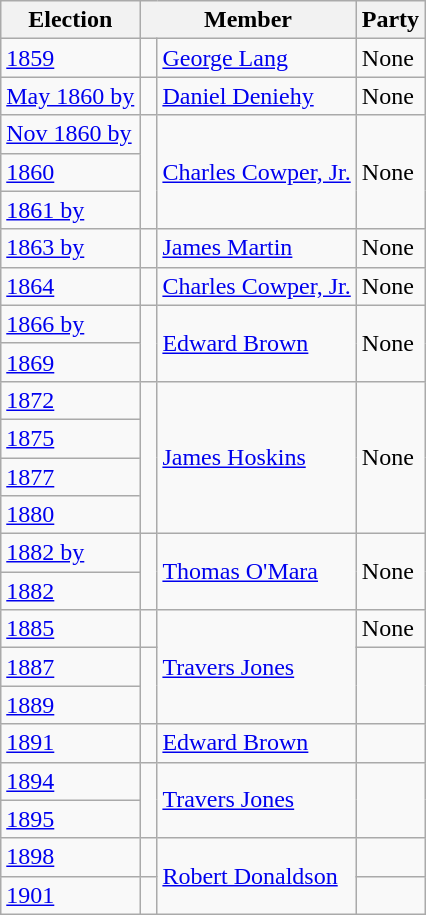<table class="wikitable">
<tr>
<th>Election</th>
<th colspan="2">Member</th>
<th>Party</th>
</tr>
<tr>
<td><a href='#'>1859</a></td>
<td> </td>
<td><a href='#'>George Lang</a></td>
<td>None</td>
</tr>
<tr>
<td><a href='#'>May 1860 by</a></td>
<td> </td>
<td><a href='#'>Daniel Deniehy</a></td>
<td>None</td>
</tr>
<tr>
<td><a href='#'>Nov 1860 by</a></td>
<td rowspan="3" > </td>
<td rowspan="3"><a href='#'>Charles Cowper, Jr.</a></td>
<td rowspan="3">None</td>
</tr>
<tr>
<td><a href='#'>1860</a></td>
</tr>
<tr>
<td><a href='#'>1861 by</a></td>
</tr>
<tr>
<td><a href='#'>1863 by</a></td>
<td> </td>
<td><a href='#'>James Martin</a></td>
<td>None</td>
</tr>
<tr>
<td><a href='#'>1864</a></td>
<td> </td>
<td><a href='#'>Charles Cowper, Jr.</a></td>
<td>None</td>
</tr>
<tr>
<td><a href='#'>1866 by</a></td>
<td rowspan="2" > </td>
<td rowspan="2"><a href='#'>Edward Brown</a></td>
<td rowspan="2">None</td>
</tr>
<tr>
<td><a href='#'>1869</a></td>
</tr>
<tr>
<td><a href='#'>1872</a></td>
<td rowspan="4" > </td>
<td rowspan="4"><a href='#'>James Hoskins</a></td>
<td rowspan="4">None</td>
</tr>
<tr>
<td><a href='#'>1875</a></td>
</tr>
<tr>
<td><a href='#'>1877</a></td>
</tr>
<tr>
<td><a href='#'>1880</a></td>
</tr>
<tr>
<td><a href='#'>1882 by</a></td>
<td rowspan="2" > </td>
<td rowspan="2"><a href='#'>Thomas O'Mara</a></td>
<td rowspan="2">None</td>
</tr>
<tr>
<td><a href='#'>1882</a></td>
</tr>
<tr>
<td><a href='#'>1885</a></td>
<td> </td>
<td rowspan="3"><a href='#'>Travers Jones</a></td>
<td>None</td>
</tr>
<tr>
<td><a href='#'>1887</a></td>
<td rowspan="2" > </td>
<td rowspan="2"></td>
</tr>
<tr>
<td><a href='#'>1889</a></td>
</tr>
<tr>
<td><a href='#'>1891</a></td>
<td> </td>
<td><a href='#'>Edward Brown</a></td>
<td></td>
</tr>
<tr>
<td><a href='#'>1894</a></td>
<td rowspan="2" > </td>
<td rowspan="2"><a href='#'>Travers Jones</a></td>
<td rowspan="2"></td>
</tr>
<tr>
<td><a href='#'>1895</a></td>
</tr>
<tr>
<td><a href='#'>1898</a></td>
<td> </td>
<td rowspan="2"><a href='#'>Robert Donaldson</a></td>
<td></td>
</tr>
<tr>
<td><a href='#'>1901</a></td>
<td> </td>
<td></td>
</tr>
</table>
